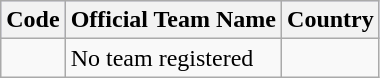<table class="wikitable">
<tr style="background:#ccccff;">
<th>Code</th>
<th>Official Team Name</th>
<th>Country</th>
</tr>
<tr>
<td></td>
<td>No team registered</td>
<td></td>
</tr>
</table>
